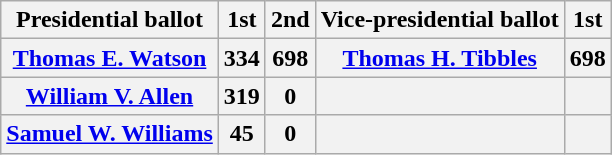<table class="wikitable" style="text-align:left">
<tr>
<th>Presidential ballot</th>
<th>1st</th>
<th>2nd</th>
<th>Vice-presidential ballot</th>
<th>1st</th>
</tr>
<tr>
<th><a href='#'>Thomas E. Watson</a></th>
<th>334</th>
<th>698</th>
<th><a href='#'>Thomas H. Tibbles</a></th>
<th>698</th>
</tr>
<tr>
<th><a href='#'>William V. Allen</a></th>
<th>319</th>
<th>0</th>
<th></th>
<th></th>
</tr>
<tr>
<th><a href='#'>Samuel W. Williams</a></th>
<th>45</th>
<th>0</th>
<th></th>
<th></th>
</tr>
</table>
